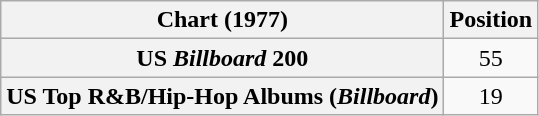<table class="wikitable sortable plainrowheaders" style="text-align:center">
<tr>
<th scope="col">Chart (1977)</th>
<th scope="col">Position</th>
</tr>
<tr>
<th scope="row">US <em>Billboard</em> 200</th>
<td>55</td>
</tr>
<tr>
<th scope="row">US Top R&B/Hip-Hop Albums (<em>Billboard</em>)</th>
<td>19</td>
</tr>
</table>
